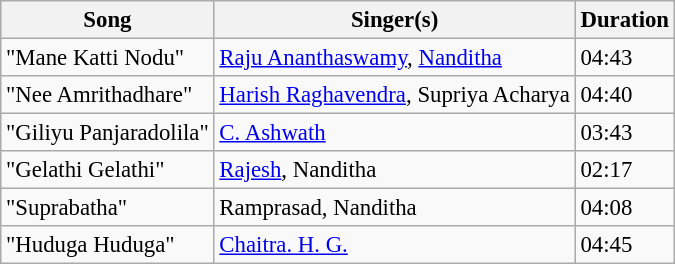<table class="wikitable" style="font-size:95%;">
<tr>
<th>Song</th>
<th>Singer(s)</th>
<th>Duration</th>
</tr>
<tr>
<td>"Mane Katti Nodu"</td>
<td><a href='#'>Raju Ananthaswamy</a>, <a href='#'>Nanditha</a></td>
<td>04:43</td>
</tr>
<tr>
<td>"Nee Amrithadhare"</td>
<td><a href='#'>Harish Raghavendra</a>, Supriya Acharya</td>
<td>04:40</td>
</tr>
<tr>
<td>"Giliyu Panjaradolila"</td>
<td><a href='#'>C. Ashwath</a></td>
<td>03:43</td>
</tr>
<tr>
<td>"Gelathi Gelathi"</td>
<td><a href='#'>Rajesh</a>, Nanditha</td>
<td>02:17</td>
</tr>
<tr>
<td>"Suprabatha"</td>
<td>Ramprasad, Nanditha</td>
<td>04:08</td>
</tr>
<tr>
<td>"Huduga Huduga"</td>
<td><a href='#'>Chaitra. H. G.</a></td>
<td>04:45</td>
</tr>
</table>
